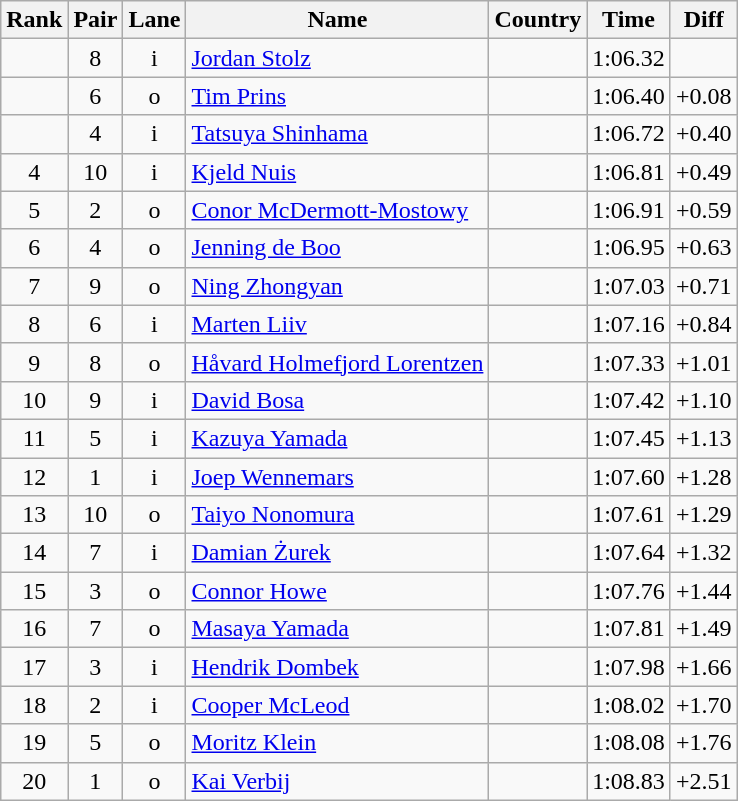<table class="wikitable sortable" style="text-align:center">
<tr>
<th>Rank</th>
<th>Pair</th>
<th>Lane</th>
<th>Name</th>
<th>Country</th>
<th>Time</th>
<th>Diff</th>
</tr>
<tr>
<td></td>
<td>8</td>
<td>i</td>
<td align=left><a href='#'>Jordan Stolz</a></td>
<td align=left></td>
<td>1:06.32</td>
<td></td>
</tr>
<tr>
<td></td>
<td>6</td>
<td>o</td>
<td align=left><a href='#'>Tim Prins</a></td>
<td align=left></td>
<td>1:06.40</td>
<td>+0.08</td>
</tr>
<tr>
<td></td>
<td>4</td>
<td>i</td>
<td align=left><a href='#'>Tatsuya Shinhama</a></td>
<td align=left></td>
<td>1:06.72</td>
<td>+0.40</td>
</tr>
<tr>
<td>4</td>
<td>10</td>
<td>i</td>
<td align=left><a href='#'>Kjeld Nuis</a></td>
<td align=left></td>
<td>1:06.81</td>
<td>+0.49</td>
</tr>
<tr>
<td>5</td>
<td>2</td>
<td>o</td>
<td align=left><a href='#'>Conor McDermott-Mostowy</a></td>
<td align=left></td>
<td>1:06.91</td>
<td>+0.59</td>
</tr>
<tr>
<td>6</td>
<td>4</td>
<td>o</td>
<td align=left><a href='#'>Jenning de Boo</a></td>
<td align=left></td>
<td>1:06.95</td>
<td>+0.63</td>
</tr>
<tr>
<td>7</td>
<td>9</td>
<td>o</td>
<td align=left><a href='#'>Ning Zhongyan</a></td>
<td align=left></td>
<td>1:07.03</td>
<td>+0.71</td>
</tr>
<tr>
<td>8</td>
<td>6</td>
<td>i</td>
<td align=left><a href='#'>Marten Liiv</a></td>
<td align=left></td>
<td>1:07.16</td>
<td>+0.84</td>
</tr>
<tr>
<td>9</td>
<td>8</td>
<td>o</td>
<td align=left><a href='#'>Håvard Holmefjord Lorentzen</a></td>
<td align=left></td>
<td>1:07.33</td>
<td>+1.01</td>
</tr>
<tr>
<td>10</td>
<td>9</td>
<td>i</td>
<td align=left><a href='#'>David Bosa</a></td>
<td align=left></td>
<td>1:07.42</td>
<td>+1.10</td>
</tr>
<tr>
<td>11</td>
<td>5</td>
<td>i</td>
<td align=left><a href='#'>Kazuya Yamada</a></td>
<td align=left></td>
<td>1:07.45</td>
<td>+1.13</td>
</tr>
<tr>
<td>12</td>
<td>1</td>
<td>i</td>
<td align=left><a href='#'>Joep Wennemars</a></td>
<td align=left></td>
<td>1:07.60</td>
<td>+1.28</td>
</tr>
<tr>
<td>13</td>
<td>10</td>
<td>o</td>
<td align=left><a href='#'>Taiyo Nonomura</a></td>
<td align=left></td>
<td>1:07.61</td>
<td>+1.29</td>
</tr>
<tr>
<td>14</td>
<td>7</td>
<td>i</td>
<td align=left><a href='#'>Damian Żurek</a></td>
<td align=left></td>
<td>1:07.64</td>
<td>+1.32</td>
</tr>
<tr>
<td>15</td>
<td>3</td>
<td>o</td>
<td align=left><a href='#'>Connor Howe</a></td>
<td align=left></td>
<td>1:07.76</td>
<td>+1.44</td>
</tr>
<tr>
<td>16</td>
<td>7</td>
<td>o</td>
<td align=left><a href='#'>Masaya Yamada</a></td>
<td align=left></td>
<td>1:07.81</td>
<td>+1.49</td>
</tr>
<tr>
<td>17</td>
<td>3</td>
<td>i</td>
<td align=left><a href='#'>Hendrik Dombek</a></td>
<td align=left></td>
<td>1:07.98</td>
<td>+1.66</td>
</tr>
<tr>
<td>18</td>
<td>2</td>
<td>i</td>
<td align=left><a href='#'>Cooper McLeod</a></td>
<td align=left></td>
<td>1:08.02</td>
<td>+1.70</td>
</tr>
<tr>
<td>19</td>
<td>5</td>
<td>o</td>
<td align=left><a href='#'>Moritz Klein</a></td>
<td align=left></td>
<td>1:08.08</td>
<td>+1.76</td>
</tr>
<tr>
<td>20</td>
<td>1</td>
<td>o</td>
<td align=left><a href='#'>Kai Verbij</a></td>
<td align=left></td>
<td>1:08.83</td>
<td>+2.51</td>
</tr>
</table>
